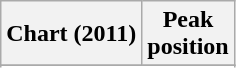<table class="wikitable">
<tr>
<th>Chart (2011)</th>
<th>Peak<br>position</th>
</tr>
<tr>
</tr>
<tr>
</tr>
<tr>
</tr>
</table>
